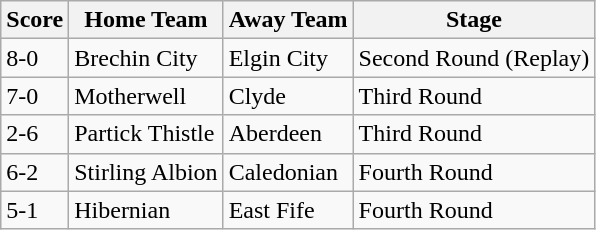<table class="wikitable">
<tr>
<th>Score</th>
<th>Home Team</th>
<th>Away Team</th>
<th>Stage</th>
</tr>
<tr>
<td>8-0</td>
<td>Brechin City</td>
<td>Elgin City</td>
<td>Second Round (Replay)</td>
</tr>
<tr>
<td>7-0</td>
<td>Motherwell</td>
<td>Clyde</td>
<td>Third Round</td>
</tr>
<tr>
<td>2-6</td>
<td>Partick Thistle</td>
<td>Aberdeen</td>
<td>Third Round</td>
</tr>
<tr>
<td>6-2</td>
<td>Stirling Albion</td>
<td>Caledonian</td>
<td>Fourth Round</td>
</tr>
<tr>
<td>5-1</td>
<td>Hibernian</td>
<td>East Fife</td>
<td>Fourth Round</td>
</tr>
</table>
